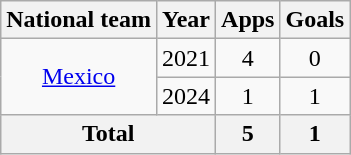<table class="wikitable" style="text-align: center;">
<tr>
<th>National team</th>
<th>Year</th>
<th>Apps</th>
<th>Goals</th>
</tr>
<tr>
<td rowspan="2" valign="center"><a href='#'>Mexico</a></td>
<td>2021</td>
<td>4</td>
<td>0</td>
</tr>
<tr>
<td>2024</td>
<td>1</td>
<td>1</td>
</tr>
<tr>
<th colspan="2">Total</th>
<th>5</th>
<th>1</th>
</tr>
</table>
